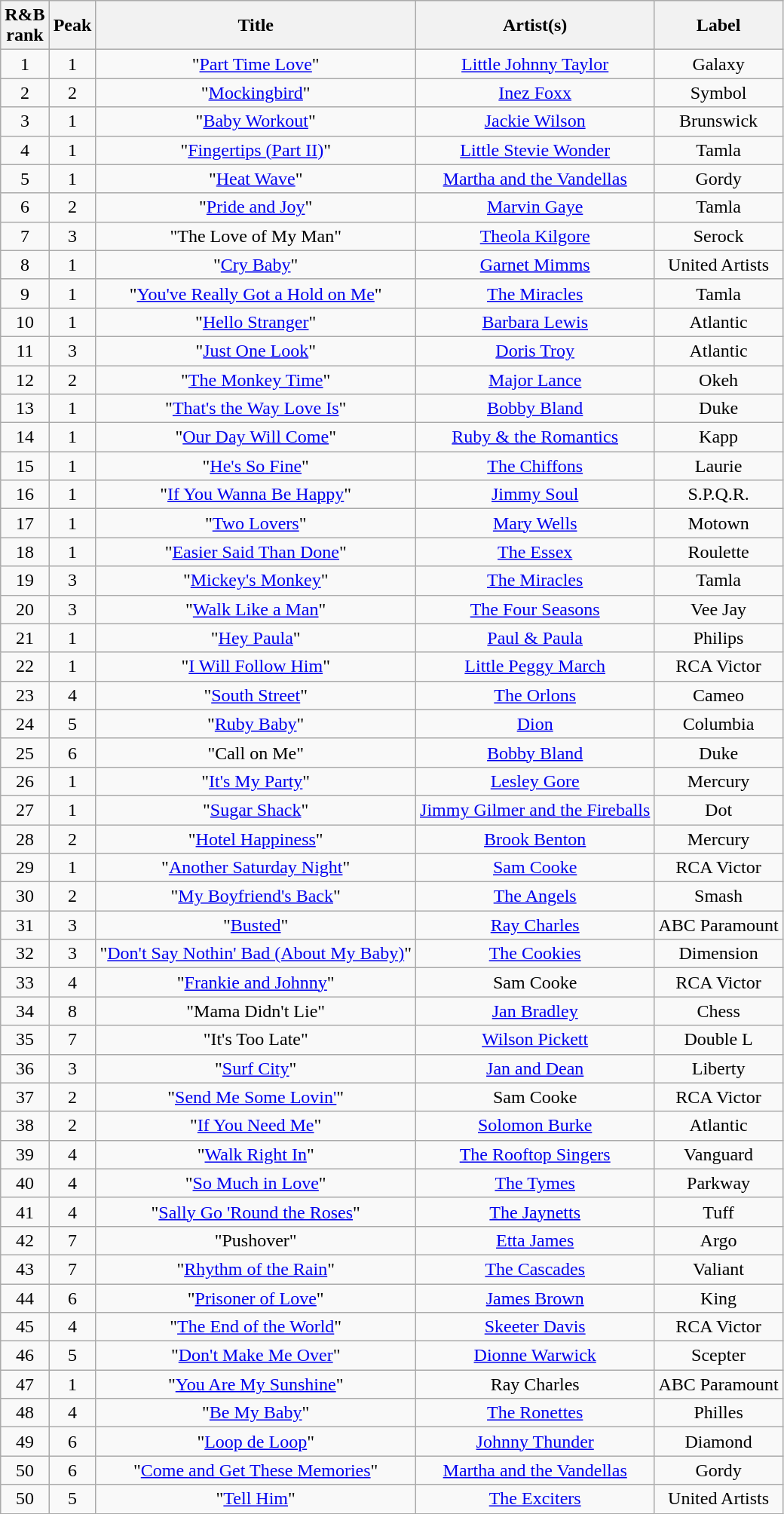<table class="wikitable sortable" style="text-align: center">
<tr>
<th scope="col">R&B<br>rank</th>
<th scope="col">Peak</th>
<th scope="col">Title</th>
<th scope="col">Artist(s)</th>
<th scope="col">Label</th>
</tr>
<tr>
<td>1</td>
<td>1</td>
<td>"<a href='#'>Part Time Love</a>"</td>
<td><a href='#'>Little Johnny Taylor</a></td>
<td>Galaxy</td>
</tr>
<tr>
<td>2</td>
<td>2</td>
<td>"<a href='#'>Mockingbird</a>"</td>
<td><a href='#'>Inez Foxx</a></td>
<td>Symbol</td>
</tr>
<tr>
<td>3</td>
<td>1</td>
<td>"<a href='#'>Baby Workout</a>"</td>
<td><a href='#'>Jackie Wilson</a></td>
<td>Brunswick</td>
</tr>
<tr>
<td>4</td>
<td>1</td>
<td>"<a href='#'>Fingertips (Part II)</a>"</td>
<td><a href='#'>Little Stevie Wonder</a></td>
<td>Tamla</td>
</tr>
<tr>
<td>5</td>
<td>1</td>
<td>"<a href='#'>Heat Wave</a>"</td>
<td><a href='#'>Martha and the Vandellas</a></td>
<td>Gordy</td>
</tr>
<tr>
<td>6</td>
<td>2</td>
<td>"<a href='#'>Pride and Joy</a>"</td>
<td><a href='#'>Marvin Gaye</a></td>
<td>Tamla</td>
</tr>
<tr>
<td>7</td>
<td>3</td>
<td>"The Love of My Man"</td>
<td><a href='#'>Theola Kilgore</a></td>
<td>Serock</td>
</tr>
<tr>
<td>8</td>
<td>1</td>
<td>"<a href='#'>Cry Baby</a>"</td>
<td><a href='#'>Garnet Mimms</a></td>
<td>United Artists</td>
</tr>
<tr>
<td>9</td>
<td>1</td>
<td>"<a href='#'>You've Really Got a Hold on Me</a>"</td>
<td><a href='#'>The Miracles</a></td>
<td>Tamla</td>
</tr>
<tr>
<td>10</td>
<td>1</td>
<td>"<a href='#'>Hello Stranger</a>"</td>
<td><a href='#'>Barbara Lewis</a></td>
<td>Atlantic</td>
</tr>
<tr>
<td>11</td>
<td>3</td>
<td>"<a href='#'>Just One Look</a>"</td>
<td><a href='#'>Doris Troy</a></td>
<td>Atlantic</td>
</tr>
<tr>
<td>12</td>
<td>2</td>
<td>"<a href='#'>The Monkey Time</a>"</td>
<td><a href='#'>Major Lance</a></td>
<td>Okeh</td>
</tr>
<tr>
<td>13</td>
<td>1</td>
<td>"<a href='#'>That's the Way Love Is</a>"</td>
<td><a href='#'>Bobby Bland</a></td>
<td>Duke</td>
</tr>
<tr>
<td>14</td>
<td>1</td>
<td>"<a href='#'>Our Day Will Come</a>"</td>
<td><a href='#'>Ruby & the Romantics</a></td>
<td>Kapp</td>
</tr>
<tr>
<td>15</td>
<td>1</td>
<td>"<a href='#'>He's So Fine</a>"</td>
<td><a href='#'>The Chiffons</a></td>
<td>Laurie</td>
</tr>
<tr>
<td>16</td>
<td>1</td>
<td>"<a href='#'>If You Wanna Be Happy</a>"</td>
<td><a href='#'>Jimmy Soul</a></td>
<td>S.P.Q.R.</td>
</tr>
<tr>
<td>17</td>
<td>1</td>
<td>"<a href='#'>Two Lovers</a>"</td>
<td><a href='#'>Mary Wells</a></td>
<td>Motown</td>
</tr>
<tr>
<td>18</td>
<td>1</td>
<td>"<a href='#'>Easier Said Than Done</a>"</td>
<td><a href='#'>The Essex</a></td>
<td>Roulette</td>
</tr>
<tr>
<td>19</td>
<td>3</td>
<td>"<a href='#'>Mickey's Monkey</a>"</td>
<td><a href='#'>The Miracles</a></td>
<td>Tamla</td>
</tr>
<tr>
<td>20</td>
<td>3</td>
<td>"<a href='#'>Walk Like a Man</a>"</td>
<td><a href='#'>The Four Seasons</a></td>
<td>Vee Jay</td>
</tr>
<tr>
<td>21</td>
<td>1</td>
<td>"<a href='#'>Hey Paula</a>"</td>
<td><a href='#'>Paul & Paula</a></td>
<td>Philips</td>
</tr>
<tr>
<td>22</td>
<td>1</td>
<td>"<a href='#'>I Will Follow Him</a>"</td>
<td><a href='#'>Little Peggy March</a></td>
<td>RCA Victor</td>
</tr>
<tr>
<td>23</td>
<td>4</td>
<td>"<a href='#'>South Street</a>"</td>
<td><a href='#'>The Orlons</a></td>
<td>Cameo</td>
</tr>
<tr>
<td>24</td>
<td>5</td>
<td>"<a href='#'>Ruby Baby</a>"</td>
<td><a href='#'>Dion</a></td>
<td>Columbia</td>
</tr>
<tr>
<td>25</td>
<td>6</td>
<td>"Call on Me"</td>
<td><a href='#'>Bobby Bland</a></td>
<td>Duke</td>
</tr>
<tr>
<td>26</td>
<td>1</td>
<td>"<a href='#'>It's My Party</a>"</td>
<td><a href='#'>Lesley Gore</a></td>
<td>Mercury</td>
</tr>
<tr>
<td>27</td>
<td>1</td>
<td>"<a href='#'>Sugar Shack</a>"</td>
<td><a href='#'>Jimmy Gilmer and the Fireballs</a></td>
<td>Dot</td>
</tr>
<tr>
<td>28</td>
<td>2</td>
<td>"<a href='#'>Hotel Happiness</a>"</td>
<td><a href='#'>Brook Benton</a></td>
<td>Mercury</td>
</tr>
<tr>
<td>29</td>
<td>1</td>
<td>"<a href='#'>Another Saturday Night</a>"</td>
<td><a href='#'>Sam Cooke</a></td>
<td>RCA Victor</td>
</tr>
<tr>
<td>30</td>
<td>2</td>
<td>"<a href='#'>My Boyfriend's Back</a>"</td>
<td><a href='#'>The Angels</a></td>
<td>Smash</td>
</tr>
<tr>
<td>31</td>
<td>3</td>
<td>"<a href='#'>Busted</a>"</td>
<td><a href='#'>Ray Charles</a></td>
<td>ABC Paramount</td>
</tr>
<tr>
<td>32</td>
<td>3</td>
<td>"<a href='#'>Don't Say Nothin' Bad (About My Baby)</a>"</td>
<td><a href='#'>The Cookies</a></td>
<td>Dimension</td>
</tr>
<tr>
<td>33</td>
<td>4</td>
<td>"<a href='#'>Frankie and Johnny</a>"</td>
<td>Sam Cooke</td>
<td>RCA Victor</td>
</tr>
<tr>
<td>34</td>
<td>8</td>
<td>"Mama Didn't Lie"</td>
<td><a href='#'>Jan Bradley</a></td>
<td>Chess</td>
</tr>
<tr>
<td>35</td>
<td>7</td>
<td>"It's Too Late"</td>
<td><a href='#'>Wilson Pickett</a></td>
<td>Double L</td>
</tr>
<tr>
<td>36</td>
<td>3</td>
<td>"<a href='#'>Surf City</a>"</td>
<td><a href='#'>Jan and Dean</a></td>
<td>Liberty</td>
</tr>
<tr>
<td>37</td>
<td>2</td>
<td>"<a href='#'>Send Me Some Lovin'</a>"</td>
<td>Sam Cooke</td>
<td>RCA Victor</td>
</tr>
<tr>
<td>38</td>
<td>2</td>
<td>"<a href='#'>If You Need Me</a>"</td>
<td><a href='#'>Solomon Burke</a></td>
<td>Atlantic</td>
</tr>
<tr>
<td>39</td>
<td>4</td>
<td>"<a href='#'>Walk Right In</a>"</td>
<td><a href='#'>The Rooftop Singers</a></td>
<td>Vanguard</td>
</tr>
<tr>
<td>40</td>
<td>4</td>
<td>"<a href='#'>So Much in Love</a>"</td>
<td><a href='#'>The Tymes</a></td>
<td>Parkway</td>
</tr>
<tr>
<td>41</td>
<td>4</td>
<td>"<a href='#'>Sally Go 'Round the Roses</a>"</td>
<td><a href='#'>The Jaynetts</a></td>
<td>Tuff</td>
</tr>
<tr>
<td>42</td>
<td>7</td>
<td>"Pushover"</td>
<td><a href='#'>Etta James</a></td>
<td>Argo</td>
</tr>
<tr>
<td>43</td>
<td>7</td>
<td>"<a href='#'>Rhythm of the Rain</a>"</td>
<td><a href='#'>The Cascades</a></td>
<td>Valiant</td>
</tr>
<tr>
<td>44</td>
<td>6</td>
<td>"<a href='#'>Prisoner of Love</a>"</td>
<td><a href='#'>James Brown</a></td>
<td>King</td>
</tr>
<tr>
<td>45</td>
<td>4</td>
<td>"<a href='#'>The End of the World</a>"</td>
<td><a href='#'>Skeeter Davis</a></td>
<td>RCA Victor</td>
</tr>
<tr>
<td>46</td>
<td>5</td>
<td>"<a href='#'>Don't Make Me Over</a>"</td>
<td><a href='#'>Dionne Warwick</a></td>
<td>Scepter</td>
</tr>
<tr>
<td>47</td>
<td>1</td>
<td>"<a href='#'>You Are My Sunshine</a>"</td>
<td>Ray Charles</td>
<td>ABC Paramount</td>
</tr>
<tr>
<td>48</td>
<td>4</td>
<td>"<a href='#'>Be My Baby</a>"</td>
<td><a href='#'>The Ronettes</a></td>
<td>Philles</td>
</tr>
<tr>
<td>49</td>
<td>6</td>
<td>"<a href='#'>Loop de Loop</a>"</td>
<td><a href='#'>Johnny Thunder</a></td>
<td>Diamond</td>
</tr>
<tr>
<td>50</td>
<td>6</td>
<td>"<a href='#'>Come and Get These Memories</a>"</td>
<td><a href='#'>Martha and the Vandellas</a></td>
<td>Gordy</td>
</tr>
<tr>
<td>50</td>
<td>5</td>
<td>"<a href='#'>Tell Him</a>"</td>
<td><a href='#'>The Exciters</a></td>
<td>United Artists</td>
</tr>
</table>
